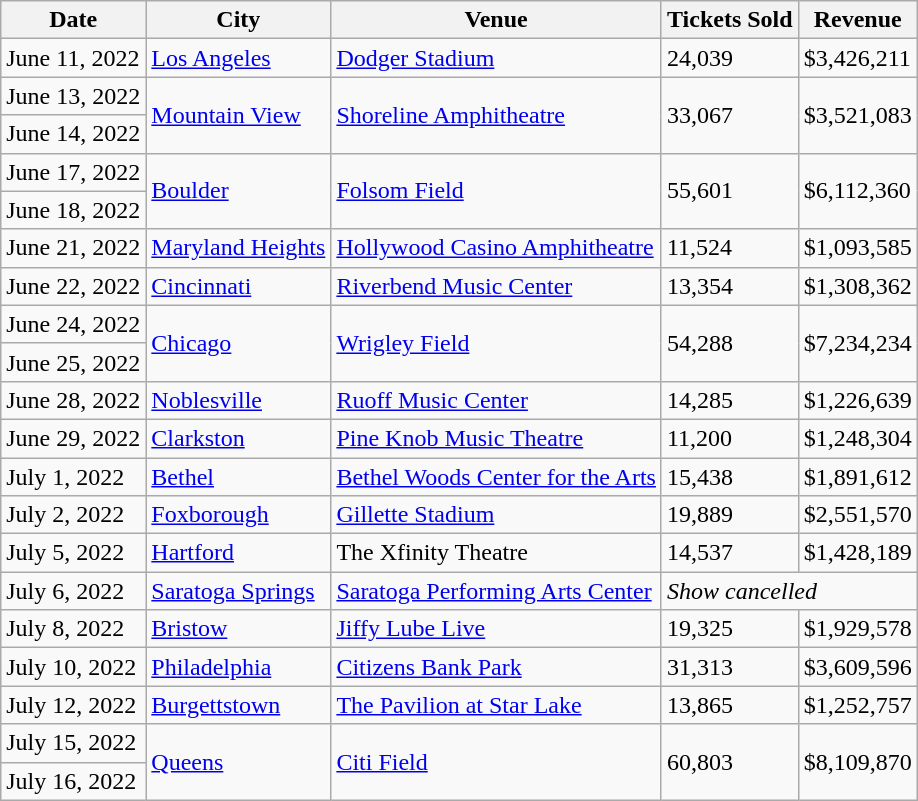<table class="wikitable">
<tr>
<th>Date</th>
<th>City</th>
<th>Venue</th>
<th>Tickets Sold</th>
<th>Revenue</th>
</tr>
<tr>
<td>June 11, 2022</td>
<td><a href='#'>Los Angeles</a></td>
<td><a href='#'>Dodger Stadium</a></td>
<td>24,039</td>
<td>$3,426,211</td>
</tr>
<tr>
<td>June 13, 2022</td>
<td rowspan="2"><a href='#'>Mountain View</a></td>
<td rowspan="2"><a href='#'>Shoreline Amphitheatre</a></td>
<td rowspan="2">33,067</td>
<td rowspan="2">$3,521,083</td>
</tr>
<tr>
<td>June 14, 2022</td>
</tr>
<tr>
<td>June 17, 2022</td>
<td rowspan="2"><a href='#'>Boulder</a></td>
<td rowspan="2"><a href='#'>Folsom Field</a></td>
<td rowspan="2">55,601</td>
<td rowspan="2">$6,112,360</td>
</tr>
<tr>
<td>June 18, 2022</td>
</tr>
<tr>
<td>June 21, 2022</td>
<td><a href='#'>Maryland Heights</a></td>
<td><a href='#'>Hollywood Casino Amphitheatre</a></td>
<td>11,524</td>
<td>$1,093,585</td>
</tr>
<tr>
<td>June 22, 2022</td>
<td><a href='#'>Cincinnati</a></td>
<td><a href='#'>Riverbend Music Center</a></td>
<td>13,354</td>
<td>$1,308,362</td>
</tr>
<tr>
<td>June 24, 2022</td>
<td rowspan="2"><a href='#'>Chicago</a></td>
<td rowspan="2"><a href='#'>Wrigley Field</a></td>
<td rowspan="2">54,288</td>
<td rowspan="2">$7,234,234</td>
</tr>
<tr>
<td>June 25, 2022</td>
</tr>
<tr>
<td>June 28, 2022</td>
<td><a href='#'>Noblesville</a></td>
<td><a href='#'>Ruoff Music Center</a></td>
<td>14,285</td>
<td>$1,226,639</td>
</tr>
<tr>
<td>June 29, 2022</td>
<td><a href='#'>Clarkston</a></td>
<td><a href='#'>Pine Knob Music Theatre</a></td>
<td>11,200</td>
<td>$1,248,304</td>
</tr>
<tr>
<td>July 1, 2022</td>
<td><a href='#'>Bethel</a></td>
<td><a href='#'>Bethel Woods Center for the Arts</a></td>
<td>15,438</td>
<td>$1,891,612</td>
</tr>
<tr>
<td>July 2, 2022</td>
<td><a href='#'>Foxborough</a></td>
<td><a href='#'>Gillette Stadium</a></td>
<td>19,889</td>
<td>$2,551,570</td>
</tr>
<tr>
<td>July 5, 2022</td>
<td><a href='#'>Hartford</a></td>
<td>The Xfinity Theatre</td>
<td>14,537</td>
<td>$1,428,189</td>
</tr>
<tr>
<td>July 6, 2022</td>
<td><a href='#'>Saratoga Springs</a></td>
<td><a href='#'>Saratoga Performing Arts Center</a></td>
<td colspan="2"><em>Show cancelled</em></td>
</tr>
<tr>
<td>July 8, 2022</td>
<td><a href='#'>Bristow</a></td>
<td><a href='#'>Jiffy Lube Live</a></td>
<td>19,325</td>
<td>$1,929,578</td>
</tr>
<tr>
<td>July 10, 2022</td>
<td><a href='#'>Philadelphia</a></td>
<td><a href='#'>Citizens Bank Park</a></td>
<td>31,313</td>
<td>$3,609,596</td>
</tr>
<tr>
<td>July 12, 2022</td>
<td><a href='#'>Burgettstown</a></td>
<td><a href='#'>The Pavilion at Star Lake</a></td>
<td>13,865</td>
<td>$1,252,757</td>
</tr>
<tr>
<td>July 15, 2022</td>
<td rowspan="2"><a href='#'>Queens</a></td>
<td rowspan="2"><a href='#'>Citi Field</a></td>
<td rowspan="2">60,803</td>
<td rowspan="2">$8,109,870</td>
</tr>
<tr>
<td>July 16, 2022</td>
</tr>
</table>
